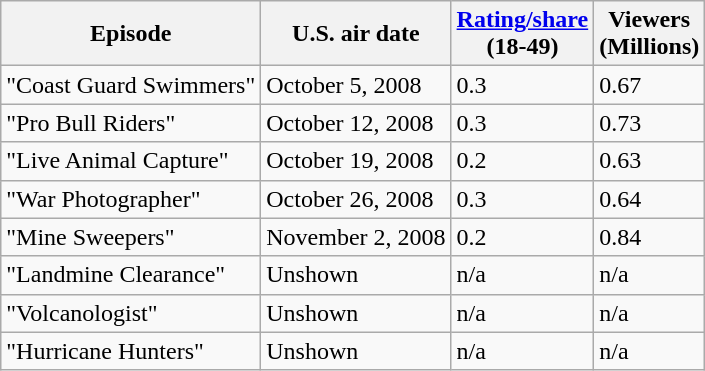<table class="wikitable sortable">
<tr>
<th>Episode</th>
<th>U.S. air date</th>
<th><a href='#'>Rating/share</a><br>(18-49)</th>
<th>Viewers<br>(Millions)</th>
</tr>
<tr>
<td>"Coast Guard Swimmers"</td>
<td>October 5, 2008</td>
<td>0.3</td>
<td>0.67</td>
</tr>
<tr>
<td>"Pro Bull Riders"</td>
<td>October 12, 2008</td>
<td>0.3</td>
<td>0.73</td>
</tr>
<tr>
<td>"Live Animal Capture"</td>
<td>October 19, 2008</td>
<td>0.2</td>
<td>0.63</td>
</tr>
<tr>
<td>"War Photographer"</td>
<td>October 26, 2008</td>
<td>0.3</td>
<td>0.64</td>
</tr>
<tr>
<td>"Mine Sweepers"</td>
<td>November 2, 2008</td>
<td>0.2</td>
<td>0.84</td>
</tr>
<tr>
<td>"Landmine Clearance"</td>
<td>Unshown</td>
<td>n/a</td>
<td>n/a</td>
</tr>
<tr>
<td>"Volcanologist"</td>
<td>Unshown</td>
<td>n/a</td>
<td>n/a</td>
</tr>
<tr>
<td>"Hurricane Hunters"</td>
<td>Unshown</td>
<td>n/a</td>
<td>n/a</td>
</tr>
</table>
